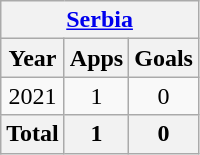<table class="wikitable" style="text-align:center">
<tr>
<th colspan=3><a href='#'>Serbia</a></th>
</tr>
<tr>
<th>Year</th>
<th>Apps</th>
<th>Goals</th>
</tr>
<tr>
<td>2021</td>
<td>1</td>
<td>0</td>
</tr>
<tr>
<th>Total</th>
<th>1</th>
<th>0</th>
</tr>
</table>
